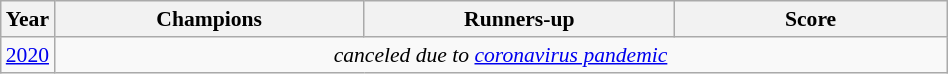<table class="wikitable" style="font-size:90%">
<tr>
<th>Year</th>
<th width="200">Champions</th>
<th width="200">Runners-up</th>
<th width="175">Score</th>
</tr>
<tr>
<td><a href='#'>2020</a></td>
<td colspan=3 align=center><em>canceled due to <a href='#'>coronavirus pandemic</a></em></td>
</tr>
</table>
